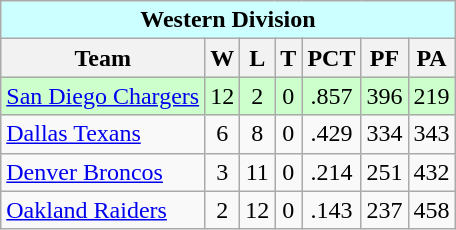<table class="wikitable" style="text-align:center">
<tr bgcolor="#ccffff">
<td colspan="7" align="center"><strong>Western Division</strong></td>
</tr>
<tr bgcolor="#efefef">
<th>Team</th>
<th>W</th>
<th>L</th>
<th>T</th>
<th>PCT</th>
<th>PF</th>
<th>PA</th>
</tr>
<tr style="background:#ccffcc">
<td align="left"><a href='#'>San Diego Chargers</a></td>
<td>12</td>
<td>2</td>
<td>0</td>
<td>.857</td>
<td>396</td>
<td>219</td>
</tr>
<tr>
<td align="left"><a href='#'>Dallas Texans</a></td>
<td>6</td>
<td>8</td>
<td>0</td>
<td>.429</td>
<td>334</td>
<td>343</td>
</tr>
<tr>
<td align="left"><a href='#'>Denver Broncos</a></td>
<td>3</td>
<td>11</td>
<td>0</td>
<td>.214</td>
<td>251</td>
<td>432</td>
</tr>
<tr>
<td align="left"><a href='#'>Oakland Raiders</a></td>
<td>2</td>
<td>12</td>
<td>0</td>
<td>.143</td>
<td>237</td>
<td>458</td>
</tr>
</table>
